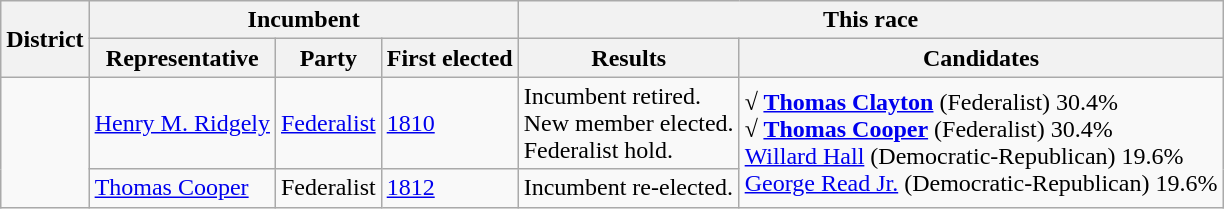<table class=wikitable>
<tr>
<th rowspan=2>District</th>
<th colspan=3>Incumbent</th>
<th colspan=2>This race</th>
</tr>
<tr>
<th>Representative</th>
<th>Party</th>
<th>First elected</th>
<th>Results</th>
<th>Candidates</th>
</tr>
<tr>
<td rowspan=2><br></td>
<td><a href='#'>Henry M. Ridgely</a></td>
<td><a href='#'>Federalist</a></td>
<td><a href='#'>1810</a></td>
<td>Incumbent retired.<br>New member elected.<br>Federalist hold.</td>
<td rowspan=2 nowrap><strong>√ <a href='#'>Thomas Clayton</a></strong> (Federalist) 30.4%<br><strong>√ <a href='#'>Thomas Cooper</a></strong> (Federalist) 30.4%<br><a href='#'>Willard Hall</a> (Democratic-Republican) 19.6%<br><a href='#'>George Read Jr.</a> (Democratic-Republican) 19.6%</td>
</tr>
<tr>
<td><a href='#'>Thomas Cooper</a></td>
<td>Federalist</td>
<td><a href='#'>1812</a></td>
<td>Incumbent re-elected.</td>
</tr>
</table>
